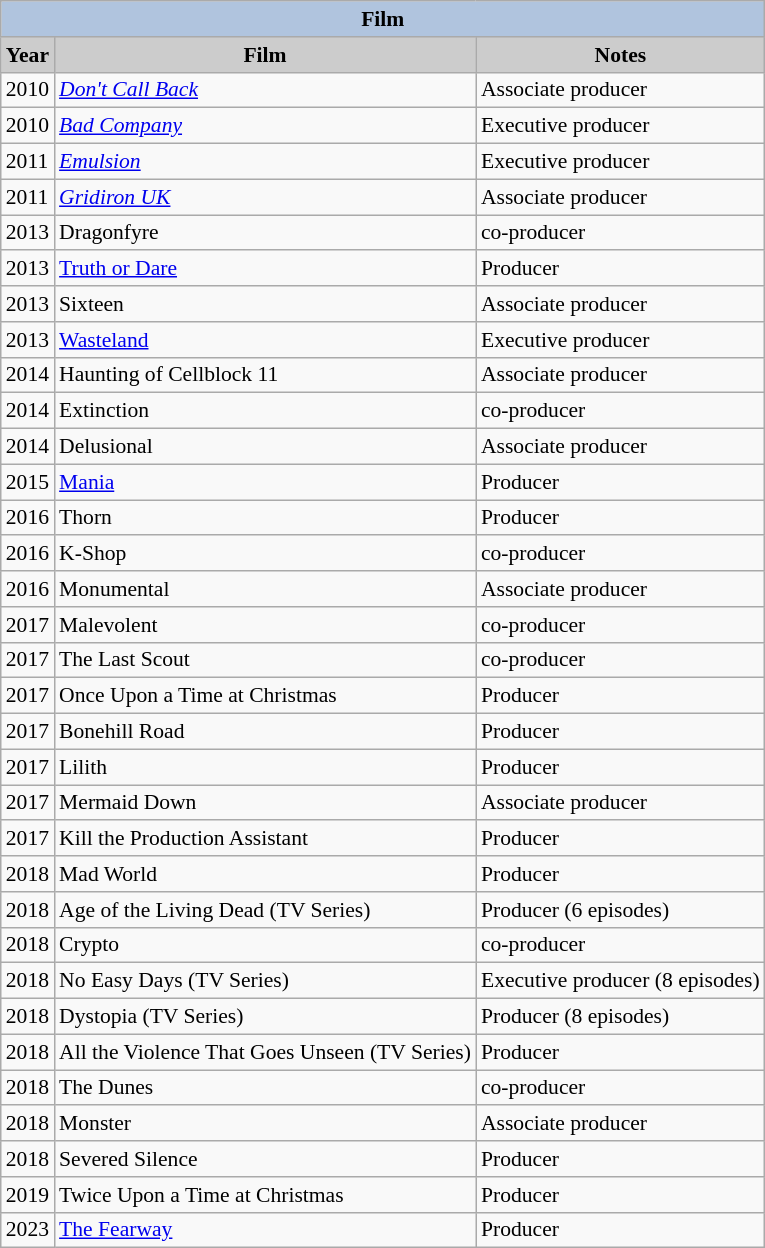<table class="wikitable" style="font-size:90%">
<tr style="text-align:center;">
<th colspan=4 style="background:#B0C4DE;">Film</th>
</tr>
<tr style="text-align:center;">
<th style="background:#ccc;">Year</th>
<th style="background:#ccc;">Film</th>
<th style="background:#ccc;">Notes</th>
</tr>
<tr>
<td>2010</td>
<td><em><a href='#'>Don't Call Back</a></em></td>
<td>Associate producer</td>
</tr>
<tr>
<td>2010</td>
<td><em><a href='#'>Bad Company</a></em></td>
<td>Executive producer</td>
</tr>
<tr>
<td>2011</td>
<td><em><a href='#'>Emulsion</a></em></td>
<td>Executive producer</td>
</tr>
<tr>
<td>2011</td>
<td><em><a href='#'>Gridiron UK</a></em></td>
<td>Associate producer</td>
</tr>
<tr>
<td>2013</td>
<td>Dragonfyre</td>
<td>co-producer</td>
</tr>
<tr>
<td>2013</td>
<td><a href='#'>Truth or Dare</a></td>
<td>Producer</td>
</tr>
<tr>
<td>2013</td>
<td>Sixteen</td>
<td>Associate producer</td>
</tr>
<tr>
<td>2013</td>
<td><a href='#'>Wasteland</a></td>
<td>Executive producer</td>
</tr>
<tr>
<td>2014</td>
<td>Haunting of Cellblock 11</td>
<td>Associate producer</td>
</tr>
<tr>
<td>2014</td>
<td>Extinction</td>
<td>co-producer</td>
</tr>
<tr>
<td>2014</td>
<td>Delusional</td>
<td>Associate producer</td>
</tr>
<tr>
<td>2015</td>
<td><a href='#'>Mania</a></td>
<td>Producer</td>
</tr>
<tr>
<td>2016</td>
<td>Thorn</td>
<td>Producer</td>
</tr>
<tr>
<td>2016</td>
<td>K-Shop</td>
<td>co-producer</td>
</tr>
<tr>
<td>2016</td>
<td>Monumental</td>
<td>Associate producer</td>
</tr>
<tr>
<td>2017</td>
<td>Malevolent</td>
<td>co-producer</td>
</tr>
<tr>
<td>2017</td>
<td>The Last Scout</td>
<td>co-producer</td>
</tr>
<tr>
<td>2017</td>
<td>Once Upon a Time at Christmas</td>
<td>Producer</td>
</tr>
<tr>
<td>2017</td>
<td>Bonehill Road</td>
<td>Producer</td>
</tr>
<tr>
<td>2017</td>
<td>Lilith</td>
<td>Producer</td>
</tr>
<tr>
<td>2017</td>
<td>Mermaid Down</td>
<td>Associate producer</td>
</tr>
<tr>
<td>2017</td>
<td>Kill the Production Assistant</td>
<td>Producer</td>
</tr>
<tr>
<td>2018</td>
<td>Mad World</td>
<td>Producer</td>
</tr>
<tr>
<td>2018</td>
<td>Age of the Living Dead (TV Series)</td>
<td>Producer (6 episodes)</td>
</tr>
<tr>
<td>2018</td>
<td>Crypto</td>
<td>co-producer</td>
</tr>
<tr>
<td>2018</td>
<td>No Easy Days (TV Series)</td>
<td>Executive producer (8 episodes)</td>
</tr>
<tr>
<td>2018</td>
<td>Dystopia (TV Series)</td>
<td>Producer (8 episodes)</td>
</tr>
<tr>
<td>2018</td>
<td>All the Violence That Goes Unseen (TV Series)</td>
<td>Producer</td>
</tr>
<tr>
<td>2018</td>
<td>The Dunes</td>
<td>co-producer</td>
</tr>
<tr>
<td>2018</td>
<td>Monster</td>
<td>Associate producer</td>
</tr>
<tr>
<td>2018</td>
<td>Severed Silence</td>
<td>Producer</td>
</tr>
<tr>
<td>2019</td>
<td>Twice Upon a Time at Christmas</td>
<td>Producer</td>
</tr>
<tr>
<td>2023</td>
<td><a href='#'>The Fearway</a></td>
<td>Producer</td>
</tr>
</table>
